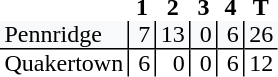<table style="border-collapse: collapse;">
<tr>
<th style="text-align: left;"></th>
<th style="text-align: center; padding: 0px 3px 0px 3px; width:12px;">1</th>
<th style="text-align: center; padding: 0px 3px 0px 3px; width:12px;">2</th>
<th style="text-align: center; padding: 0px 3px 0px 3px; width:12px;">3</th>
<th style="text-align: center; padding: 0px 3px 0px 3px; width:12px;">4</th>
<th style="text-align: center; padding: 0px 3px 0px 3px; width:12px;">T</th>
</tr>
<tr>
<td style="background: #f8f9fa; text-align: left; border-bottom: 1px solid black; padding: 0px 3px 0px 3px;">Pennridge</td>
<td style="background: #f8f9fa; border-left: 1px solid black; border-bottom: 1px solid black; text-align: right; padding: 0px 3px 0px 3px;">7</td>
<td style="background: #f8f9fa; border-left: 1px solid black; border-bottom: 1px solid black; text-align: right; padding: 0px 3px 0px 3px;">13</td>
<td style="background: #f8f9fa; border-left: 1px solid black; border-bottom: 1px solid black; text-align: right; padding: 0px 3px 0px 3px;">0</td>
<td style="background: #f8f9fa; border-left: 1px solid black; border-bottom: 1px solid black; text-align: right; padding: 0px 3px 0px 3px;">6</td>
<td style="background: #f8f9fa; border-left: 1px solid black; border-bottom: 1px solid black; text-align: right; padding: 0px 3px 0px 3px;">26</td>
</tr>
<tr>
<td style="text-align: left; padding: 0px 3px 0px 3px;">Quakertown</td>
<td style="border-left: 1px solid black; text-align: right; padding: 0px 3px 0px 3px;">6</td>
<td style="border-left: 1px solid black; text-align: right; padding: 0px 3px 0px 3px;">0</td>
<td style="border-left: 1px solid black; text-align: right; padding: 0px 3px 0px 3px;">0</td>
<td style="border-left: 1px solid black; text-align: right; padding: 0px 3px 0px 3px;">6</td>
<td style="border-left: 1px solid black; text-align: right; padding: 0px 3px 0px 3px;">12</td>
</tr>
</table>
